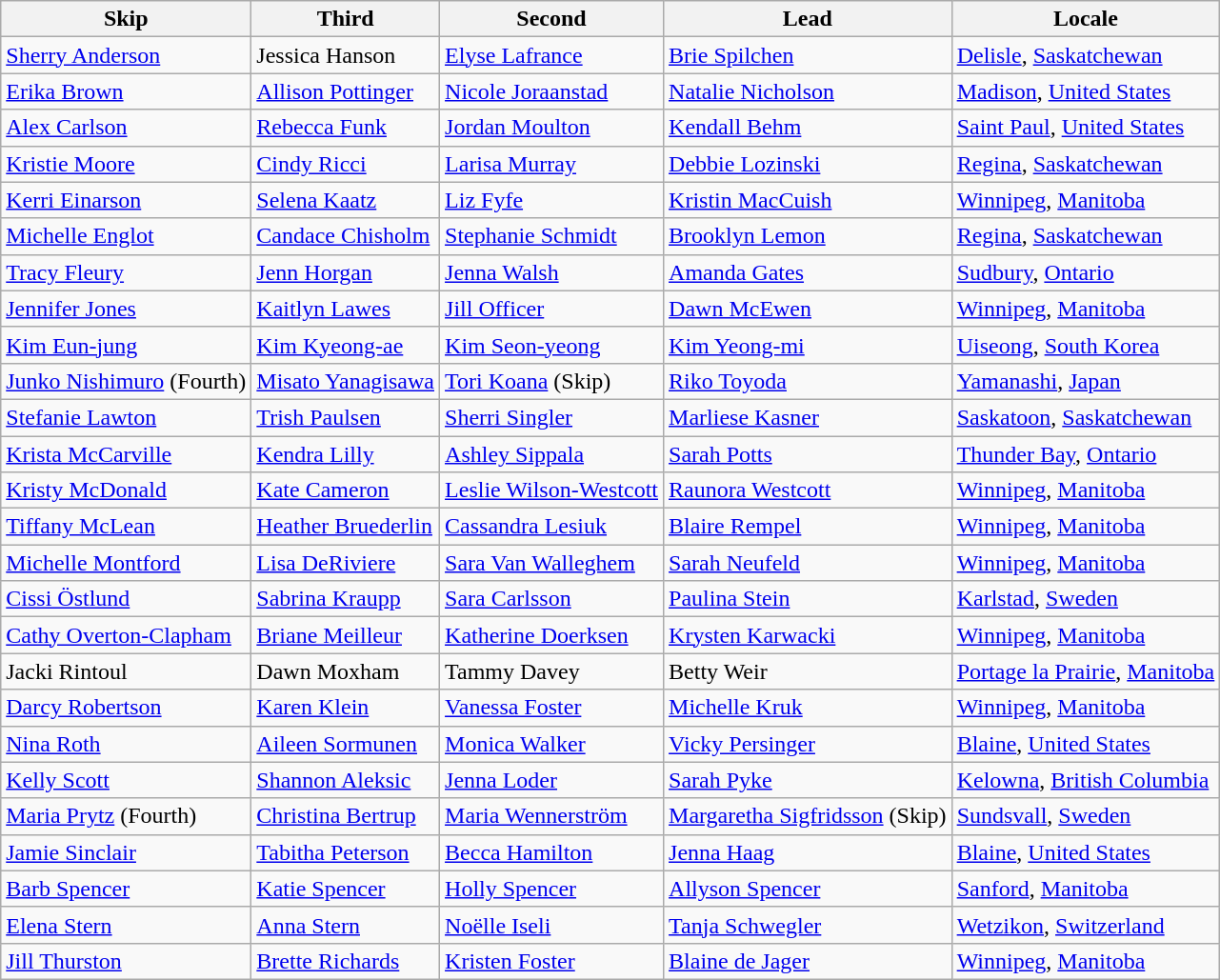<table class=wikitable>
<tr>
<th scope="col">Skip</th>
<th scope="col">Third</th>
<th scope="col">Second</th>
<th scope="col">Lead</th>
<th scope="col">Locale</th>
</tr>
<tr>
<td><a href='#'>Sherry Anderson</a></td>
<td>Jessica Hanson</td>
<td><a href='#'>Elyse Lafrance</a></td>
<td><a href='#'>Brie Spilchen</a></td>
<td> <a href='#'>Delisle</a>, <a href='#'>Saskatchewan</a></td>
</tr>
<tr>
<td><a href='#'>Erika Brown</a></td>
<td><a href='#'>Allison Pottinger</a></td>
<td><a href='#'>Nicole Joraanstad</a></td>
<td><a href='#'>Natalie Nicholson</a></td>
<td> <a href='#'>Madison</a>, <a href='#'>United States</a></td>
</tr>
<tr>
<td><a href='#'>Alex Carlson</a></td>
<td><a href='#'>Rebecca Funk</a></td>
<td><a href='#'>Jordan Moulton</a></td>
<td><a href='#'>Kendall Behm</a></td>
<td> <a href='#'>Saint Paul</a>, <a href='#'>United States</a></td>
</tr>
<tr>
<td><a href='#'>Kristie Moore</a></td>
<td><a href='#'>Cindy Ricci</a></td>
<td><a href='#'>Larisa Murray</a></td>
<td><a href='#'>Debbie Lozinski</a></td>
<td> <a href='#'>Regina</a>, <a href='#'>Saskatchewan</a></td>
</tr>
<tr>
<td><a href='#'>Kerri Einarson</a></td>
<td><a href='#'>Selena Kaatz</a></td>
<td><a href='#'>Liz Fyfe</a></td>
<td><a href='#'>Kristin MacCuish</a></td>
<td> <a href='#'>Winnipeg</a>, <a href='#'>Manitoba</a></td>
</tr>
<tr>
<td><a href='#'>Michelle Englot</a></td>
<td><a href='#'>Candace Chisholm</a></td>
<td><a href='#'>Stephanie Schmidt</a></td>
<td><a href='#'>Brooklyn Lemon</a></td>
<td> <a href='#'>Regina</a>, <a href='#'>Saskatchewan</a></td>
</tr>
<tr>
<td><a href='#'>Tracy Fleury</a></td>
<td><a href='#'>Jenn Horgan</a></td>
<td><a href='#'>Jenna Walsh</a></td>
<td><a href='#'>Amanda Gates</a></td>
<td> <a href='#'>Sudbury</a>, <a href='#'>Ontario</a></td>
</tr>
<tr>
<td><a href='#'>Jennifer Jones</a></td>
<td><a href='#'>Kaitlyn Lawes</a></td>
<td><a href='#'>Jill Officer</a></td>
<td><a href='#'>Dawn McEwen</a></td>
<td> <a href='#'>Winnipeg</a>, <a href='#'>Manitoba</a></td>
</tr>
<tr>
<td><a href='#'>Kim Eun-jung</a></td>
<td><a href='#'>Kim Kyeong-ae</a></td>
<td><a href='#'>Kim Seon-yeong</a></td>
<td><a href='#'>Kim Yeong-mi</a></td>
<td> <a href='#'>Uiseong</a>, <a href='#'>South Korea</a></td>
</tr>
<tr>
<td><a href='#'>Junko Nishimuro</a> (Fourth)</td>
<td><a href='#'>Misato Yanagisawa</a></td>
<td><a href='#'>Tori Koana</a> (Skip)</td>
<td><a href='#'>Riko Toyoda</a></td>
<td> <a href='#'>Yamanashi</a>, <a href='#'>Japan</a></td>
</tr>
<tr>
<td><a href='#'>Stefanie Lawton</a></td>
<td><a href='#'>Trish Paulsen</a></td>
<td><a href='#'>Sherri Singler</a></td>
<td><a href='#'>Marliese Kasner</a></td>
<td> <a href='#'>Saskatoon</a>, <a href='#'>Saskatchewan</a></td>
</tr>
<tr>
<td><a href='#'>Krista McCarville</a></td>
<td><a href='#'>Kendra Lilly</a></td>
<td><a href='#'>Ashley Sippala</a></td>
<td><a href='#'>Sarah Potts</a></td>
<td> <a href='#'>Thunder Bay</a>, <a href='#'>Ontario</a></td>
</tr>
<tr>
<td><a href='#'>Kristy McDonald</a></td>
<td><a href='#'>Kate Cameron</a></td>
<td><a href='#'>Leslie Wilson-Westcott</a></td>
<td><a href='#'>Raunora Westcott</a></td>
<td> <a href='#'>Winnipeg</a>, <a href='#'>Manitoba</a></td>
</tr>
<tr>
<td><a href='#'>Tiffany McLean</a></td>
<td><a href='#'>Heather Bruederlin</a></td>
<td><a href='#'>Cassandra Lesiuk</a></td>
<td><a href='#'>Blaire Rempel</a></td>
<td> <a href='#'>Winnipeg</a>, <a href='#'>Manitoba</a></td>
</tr>
<tr>
<td><a href='#'>Michelle Montford</a></td>
<td><a href='#'>Lisa DeRiviere</a></td>
<td><a href='#'>Sara Van Walleghem</a></td>
<td><a href='#'>Sarah Neufeld</a></td>
<td> <a href='#'>Winnipeg</a>, <a href='#'>Manitoba</a></td>
</tr>
<tr>
<td><a href='#'>Cissi Östlund</a></td>
<td><a href='#'>Sabrina Kraupp</a></td>
<td><a href='#'>Sara Carlsson</a></td>
<td><a href='#'>Paulina Stein</a></td>
<td> <a href='#'>Karlstad</a>, <a href='#'>Sweden</a></td>
</tr>
<tr>
<td><a href='#'>Cathy Overton-Clapham</a></td>
<td><a href='#'>Briane Meilleur</a></td>
<td><a href='#'>Katherine Doerksen</a></td>
<td><a href='#'>Krysten Karwacki</a></td>
<td> <a href='#'>Winnipeg</a>, <a href='#'>Manitoba</a></td>
</tr>
<tr>
<td>Jacki Rintoul</td>
<td>Dawn Moxham</td>
<td>Tammy Davey</td>
<td>Betty Weir</td>
<td> <a href='#'>Portage la Prairie</a>, <a href='#'>Manitoba</a></td>
</tr>
<tr>
<td><a href='#'>Darcy Robertson</a></td>
<td><a href='#'>Karen Klein</a></td>
<td><a href='#'>Vanessa Foster</a></td>
<td><a href='#'>Michelle Kruk</a></td>
<td> <a href='#'>Winnipeg</a>, <a href='#'>Manitoba</a></td>
</tr>
<tr>
<td><a href='#'>Nina Roth</a></td>
<td><a href='#'>Aileen Sormunen</a></td>
<td><a href='#'>Monica Walker</a></td>
<td><a href='#'>Vicky Persinger</a></td>
<td> <a href='#'>Blaine</a>, <a href='#'>United States</a></td>
</tr>
<tr>
<td><a href='#'>Kelly Scott</a></td>
<td><a href='#'>Shannon Aleksic</a></td>
<td><a href='#'>Jenna Loder</a></td>
<td><a href='#'>Sarah Pyke</a></td>
<td> <a href='#'>Kelowna</a>, <a href='#'>British Columbia</a></td>
</tr>
<tr>
<td><a href='#'>Maria Prytz</a> (Fourth)</td>
<td><a href='#'>Christina Bertrup</a></td>
<td><a href='#'>Maria Wennerström</a></td>
<td><a href='#'>Margaretha Sigfridsson</a> (Skip)</td>
<td> <a href='#'>Sundsvall</a>, <a href='#'>Sweden</a></td>
</tr>
<tr>
<td><a href='#'>Jamie Sinclair</a></td>
<td><a href='#'>Tabitha Peterson</a></td>
<td><a href='#'>Becca Hamilton</a></td>
<td><a href='#'>Jenna Haag</a></td>
<td> <a href='#'>Blaine</a>, <a href='#'>United States</a></td>
</tr>
<tr>
<td><a href='#'>Barb Spencer</a></td>
<td><a href='#'>Katie Spencer</a></td>
<td><a href='#'>Holly Spencer</a></td>
<td><a href='#'>Allyson Spencer</a></td>
<td> <a href='#'>Sanford</a>, <a href='#'>Manitoba</a></td>
</tr>
<tr>
<td><a href='#'>Elena Stern</a></td>
<td><a href='#'>Anna Stern</a></td>
<td><a href='#'>Noëlle Iseli</a></td>
<td><a href='#'>Tanja Schwegler</a></td>
<td> <a href='#'>Wetzikon</a>, <a href='#'>Switzerland</a></td>
</tr>
<tr>
<td><a href='#'>Jill Thurston</a></td>
<td><a href='#'>Brette Richards</a></td>
<td><a href='#'>Kristen Foster</a></td>
<td><a href='#'>Blaine de Jager</a></td>
<td> <a href='#'>Winnipeg</a>, <a href='#'>Manitoba</a></td>
</tr>
</table>
